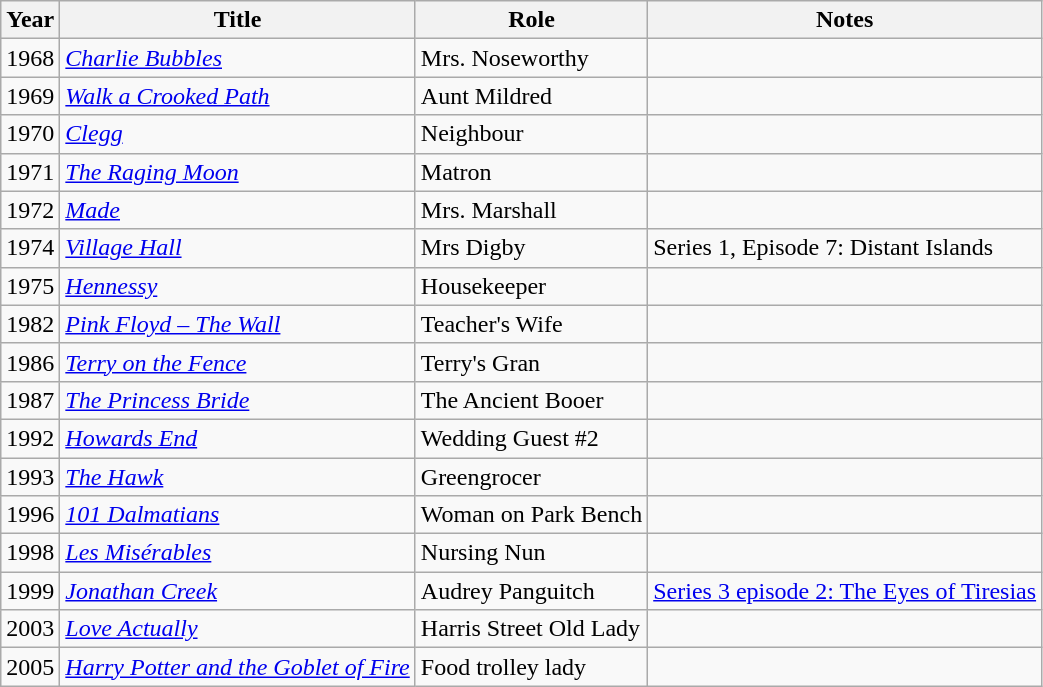<table class="wikitable">
<tr>
<th>Year</th>
<th>Title</th>
<th>Role</th>
<th>Notes</th>
</tr>
<tr>
<td>1968</td>
<td><em><a href='#'>Charlie Bubbles</a></em></td>
<td>Mrs. Noseworthy</td>
<td></td>
</tr>
<tr>
<td>1969</td>
<td><em><a href='#'>Walk a Crooked Path</a></em></td>
<td>Aunt Mildred</td>
<td></td>
</tr>
<tr>
<td>1970</td>
<td><em><a href='#'>Clegg</a></em></td>
<td>Neighbour</td>
<td></td>
</tr>
<tr>
<td>1971</td>
<td><em><a href='#'>The Raging Moon</a></em></td>
<td>Matron</td>
<td></td>
</tr>
<tr>
<td>1972</td>
<td><em><a href='#'>Made</a></em></td>
<td>Mrs. Marshall</td>
<td></td>
</tr>
<tr>
<td>1974</td>
<td><em><a href='#'>Village Hall</a></em></td>
<td>Mrs Digby</td>
<td>Series 1, Episode 7: Distant Islands</td>
</tr>
<tr>
<td>1975</td>
<td><em><a href='#'>Hennessy</a></em></td>
<td>Housekeeper</td>
<td></td>
</tr>
<tr>
<td>1982</td>
<td><em><a href='#'>Pink Floyd – The Wall</a></em></td>
<td>Teacher's Wife</td>
<td></td>
</tr>
<tr>
<td>1986</td>
<td><em><a href='#'>Terry on the Fence</a></em></td>
<td>Terry's Gran</td>
<td></td>
</tr>
<tr>
<td>1987</td>
<td><em><a href='#'>The Princess Bride</a></em></td>
<td>The Ancient Booer</td>
<td></td>
</tr>
<tr>
<td>1992</td>
<td><em><a href='#'>Howards End</a></em></td>
<td>Wedding Guest #2</td>
<td></td>
</tr>
<tr>
<td>1993</td>
<td><em><a href='#'>The Hawk</a></em></td>
<td>Greengrocer</td>
<td></td>
</tr>
<tr>
<td>1996</td>
<td><em><a href='#'>101 Dalmatians</a></em></td>
<td>Woman on Park Bench</td>
<td></td>
</tr>
<tr>
<td>1998</td>
<td><em><a href='#'>Les Misérables</a></em></td>
<td>Nursing Nun</td>
<td></td>
</tr>
<tr>
<td>1999</td>
<td><em><a href='#'>Jonathan Creek</a></em></td>
<td>Audrey Panguitch</td>
<td><a href='#'>Series 3 episode 2: The Eyes of Tiresias</a></td>
</tr>
<tr>
<td>2003</td>
<td><em><a href='#'>Love Actually</a></em></td>
<td>Harris Street Old Lady</td>
<td></td>
</tr>
<tr>
<td>2005</td>
<td><em><a href='#'>Harry Potter and the Goblet of Fire</a></em></td>
<td>Food trolley lady</td>
<td></td>
</tr>
</table>
